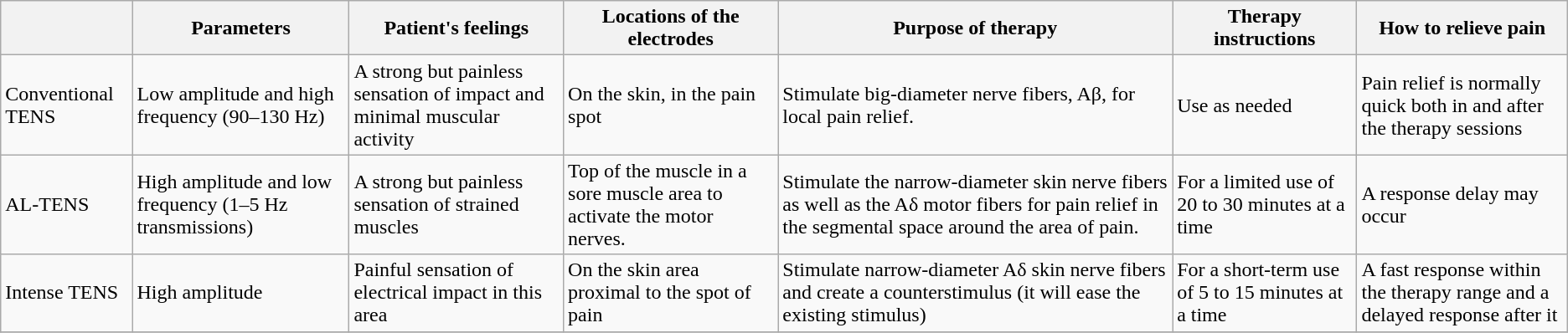<table class="wikitable">
<tr>
<th></th>
<th>Parameters</th>
<th>Patient's feelings</th>
<th>Locations of the electrodes</th>
<th>Purpose of therapy</th>
<th>Therapy instructions</th>
<th>How to relieve pain</th>
</tr>
<tr>
<td>Conventional TENS</td>
<td>Low amplitude and high frequency (90–130 Hz)</td>
<td>A strong but painless sensation of impact and minimal muscular activity</td>
<td>On the skin, in the pain spot</td>
<td>Stimulate big-diameter nerve fibers, Aβ, for local pain relief.</td>
<td>Use as needed</td>
<td>Pain relief is normally quick both in and after the therapy sessions</td>
</tr>
<tr>
<td>AL-TENS</td>
<td>High amplitude and low frequency (1–5 Hz transmissions)</td>
<td>A strong but painless sensation of strained muscles</td>
<td>Top of the muscle in a sore muscle area to activate the motor nerves.</td>
<td>Stimulate the narrow-diameter skin nerve fibers as well as the Aδ motor fibers for pain relief in the segmental space around the area of pain.</td>
<td>For a limited use of 20 to 30 minutes at a time</td>
<td>A response delay may occur</td>
</tr>
<tr>
<td>Intense TENS</td>
<td>High amplitude</td>
<td>Painful sensation of electrical impact in this area</td>
<td>On the skin area proximal to the spot of pain</td>
<td>Stimulate narrow-diameter Aδ skin nerve fibers and create a counterstimulus (it will ease the existing stimulus)</td>
<td>For a short-term use of 5 to 15 minutes at a time</td>
<td>A fast response within the therapy range and a delayed response after it</td>
</tr>
<tr>
</tr>
</table>
